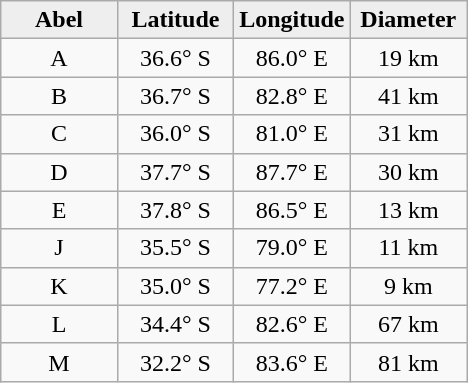<table class="wikitable">
<tr>
<th width="25%" style="background:#eeeeee;">Abel</th>
<th width="25%" style="background:#eeeeee;">Latitude</th>
<th width="25%" style="background:#eeeeee;">Longitude</th>
<th width="25%" style="background:#eeeeee;">Diameter</th>
</tr>
<tr>
<td align="center">A</td>
<td align="center">36.6° S</td>
<td align="center">86.0° E</td>
<td align="center">19 km</td>
</tr>
<tr>
<td align="center">B</td>
<td align="center">36.7° S</td>
<td align="center">82.8° E</td>
<td align="center">41 km</td>
</tr>
<tr>
<td align="center">C</td>
<td align="center">36.0° S</td>
<td align="center">81.0° E</td>
<td align="center">31 km</td>
</tr>
<tr>
<td align="center">D</td>
<td align="center">37.7° S</td>
<td align="center">87.7° E</td>
<td align="center">30 km</td>
</tr>
<tr>
<td align="center">E</td>
<td align="center">37.8° S</td>
<td align="center">86.5° E</td>
<td align="center">13 km</td>
</tr>
<tr>
<td align="center">J</td>
<td align="center">35.5° S</td>
<td align="center">79.0° E</td>
<td align="center">11 km</td>
</tr>
<tr>
<td align="center">K</td>
<td align="center">35.0° S</td>
<td align="center">77.2° E</td>
<td align="center">9 km</td>
</tr>
<tr>
<td align="center">L</td>
<td align="center">34.4° S</td>
<td align="center">82.6° E</td>
<td align="center">67 km</td>
</tr>
<tr>
<td align="center">M</td>
<td align="center">32.2° S</td>
<td align="center">83.6° E</td>
<td align="center">81 km</td>
</tr>
</table>
